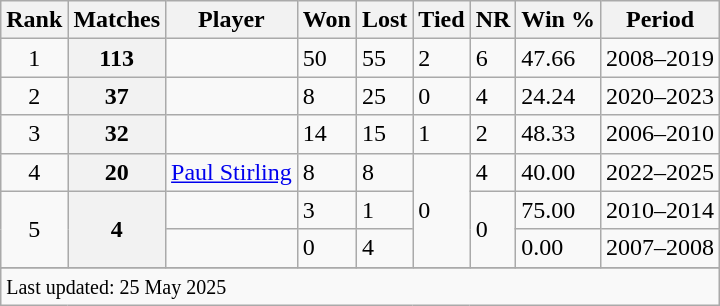<table class="wikitable plainrowheaders sortable">
<tr>
<th scope=col>Rank</th>
<th scope=col>Matches</th>
<th scope=col>Player</th>
<th>Won</th>
<th>Lost</th>
<th>Tied</th>
<th>NR</th>
<th>Win %</th>
<th>Period</th>
</tr>
<tr>
<td align=center>1</td>
<th scope=row style=text-align:center;>113</th>
<td></td>
<td>50</td>
<td>55</td>
<td>2</td>
<td>6</td>
<td>47.66</td>
<td>2008–2019</td>
</tr>
<tr>
<td align=center>2</td>
<th scope=row style=text-align:center;>37</th>
<td></td>
<td>8</td>
<td>25</td>
<td>0</td>
<td>4</td>
<td>24.24</td>
<td>2020–2023</td>
</tr>
<tr>
<td align=center>3</td>
<th scope=row style=text-align:center;>32</th>
<td></td>
<td>14</td>
<td>15</td>
<td>1</td>
<td>2</td>
<td>48.33</td>
<td>2006–2010</td>
</tr>
<tr>
<td align=center>4</td>
<th scope=row style=text-align:center;>20</th>
<td><a href='#'>Paul Stirling</a></td>
<td>8</td>
<td>8</td>
<td rowspan=3>0</td>
<td>4</td>
<td>40.00</td>
<td>2022–2025</td>
</tr>
<tr>
<td align=center rowspan=2>5</td>
<th scope="row" style="text-align:center;" rowspan=2>4</th>
<td></td>
<td>3</td>
<td>1</td>
<td rowspan=2>0</td>
<td>75.00</td>
<td>2010–2014</td>
</tr>
<tr>
<td></td>
<td>0</td>
<td>4</td>
<td>0.00</td>
<td>2007–2008</td>
</tr>
<tr>
</tr>
<tr class=sortbottom>
<td colspan=9><small>Last updated: 25 May 2025</small></td>
</tr>
</table>
